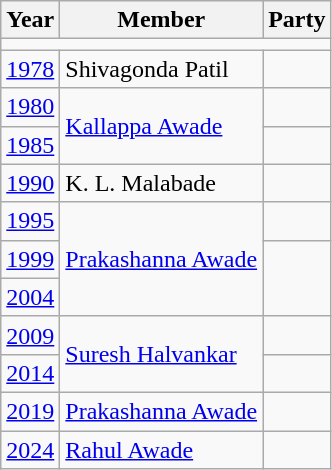<table class="wikitable">
<tr>
<th>Year</th>
<th>Member</th>
<th colspan="2">Party</th>
</tr>
<tr>
<td colspan="4"></td>
</tr>
<tr>
<td><a href='#'>1978</a></td>
<td>Shivagonda Patil</td>
<td></td>
</tr>
<tr>
<td><a href='#'>1980</a></td>
<td rowspan="2"><a href='#'>Kallappa Awade</a></td>
<td></td>
</tr>
<tr>
<td><a href='#'>1985</a></td>
<td></td>
</tr>
<tr>
<td><a href='#'>1990</a></td>
<td>K. L. Malabade</td>
<td></td>
</tr>
<tr>
<td><a href='#'>1995</a></td>
<td rowspan="3"><a href='#'>Prakashanna Awade</a></td>
<td></td>
</tr>
<tr>
<td><a href='#'>1999</a></td>
</tr>
<tr>
<td><a href='#'>2004</a></td>
</tr>
<tr>
<td><a href='#'>2009</a></td>
<td rowspan="2"><a href='#'>Suresh Halvankar</a></td>
<td></td>
</tr>
<tr>
<td><a href='#'>2014</a></td>
</tr>
<tr>
<td><a href='#'>2019</a></td>
<td><a href='#'>Prakashanna Awade</a></td>
<td></td>
</tr>
<tr>
<td><a href='#'>2024</a></td>
<td><a href='#'>Rahul Awade</a></td>
<td></td>
</tr>
</table>
